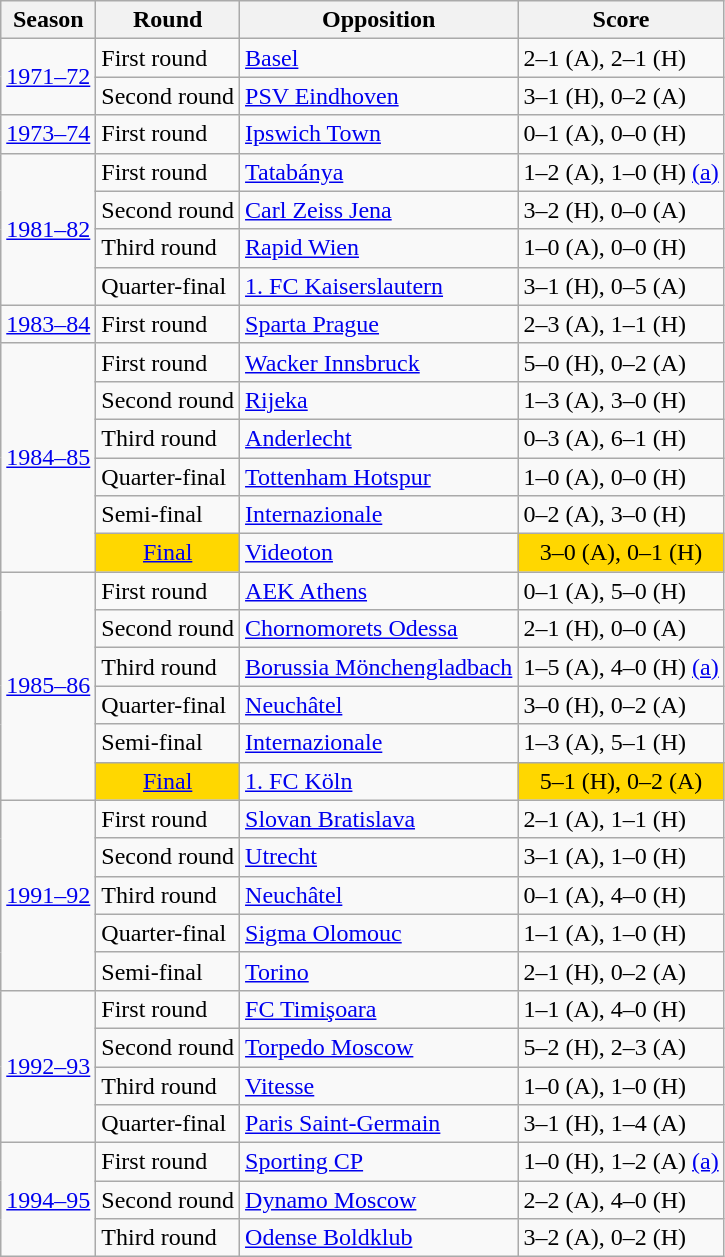<table class="wikitable sortable">
<tr>
<th>Season</th>
<th>Round</th>
<th>Opposition</th>
<th>Score</th>
</tr>
<tr>
<td rowspan="2"><a href='#'>1971–72</a></td>
<td>First round</td>
<td> <a href='#'>Basel</a></td>
<td>2–1 (A), 2–1 (H)</td>
</tr>
<tr>
<td>Second round</td>
<td> <a href='#'>PSV Eindhoven</a></td>
<td>3–1 (H), 0–2 (A)</td>
</tr>
<tr>
<td><a href='#'>1973–74</a></td>
<td>First round</td>
<td> <a href='#'>Ipswich Town</a></td>
<td>0–1 (A), 0–0 (H)</td>
</tr>
<tr>
<td rowspan="4"><a href='#'>1981–82</a></td>
<td>First round</td>
<td> <a href='#'>Tatabánya</a></td>
<td>1–2 (A), 1–0 (H) <a href='#'>(a)</a></td>
</tr>
<tr>
<td>Second round</td>
<td> <a href='#'>Carl Zeiss Jena</a></td>
<td>3–2 (H), 0–0 (A)</td>
</tr>
<tr>
<td>Third round</td>
<td> <a href='#'>Rapid Wien</a></td>
<td>1–0 (A), 0–0 (H)</td>
</tr>
<tr>
<td>Quarter-final</td>
<td> <a href='#'>1. FC Kaiserslautern</a></td>
<td>3–1 (H), 0–5 (A)</td>
</tr>
<tr>
<td><a href='#'>1983–84</a></td>
<td>First round</td>
<td> <a href='#'>Sparta Prague</a></td>
<td>2–3 (A), 1–1 (H)</td>
</tr>
<tr>
<td rowspan="6"><a href='#'>1984–85</a></td>
<td>First round</td>
<td> <a href='#'>Wacker Innsbruck</a></td>
<td>5–0 (H), 0–2 (A)</td>
</tr>
<tr>
<td>Second round</td>
<td> <a href='#'>Rijeka</a></td>
<td>1–3 (A), 3–0 (H)</td>
</tr>
<tr>
<td>Third round</td>
<td> <a href='#'>Anderlecht</a></td>
<td>0–3 (A), 6–1 (H)</td>
</tr>
<tr>
<td>Quarter-final</td>
<td> <a href='#'>Tottenham Hotspur</a></td>
<td>1–0 (A), 0–0 (H)</td>
</tr>
<tr>
<td>Semi-final</td>
<td> <a href='#'>Internazionale</a></td>
<td>0–2 (A), 3–0 (H)</td>
</tr>
<tr>
<td style="text-align:center; background:gold;"><a href='#'>Final</a></td>
<td> <a href='#'>Videoton</a></td>
<td style="text-align:center; background:gold;">3–0 (A), 0–1 (H)</td>
</tr>
<tr>
<td rowspan="6"><a href='#'>1985–86</a></td>
<td>First round</td>
<td> <a href='#'>AEK Athens</a></td>
<td>0–1 (A), 5–0 (H)</td>
</tr>
<tr>
<td>Second round</td>
<td> <a href='#'>Chornomorets Odessa</a></td>
<td>2–1 (H), 0–0 (A)</td>
</tr>
<tr>
<td>Third round</td>
<td> <a href='#'>Borussia Mönchengladbach</a></td>
<td>1–5 (A), 4–0 (H) <a href='#'>(a)</a></td>
</tr>
<tr>
<td>Quarter-final</td>
<td> <a href='#'>Neuchâtel</a></td>
<td>3–0 (H), 0–2 (A)</td>
</tr>
<tr>
<td>Semi-final</td>
<td> <a href='#'>Internazionale</a></td>
<td>1–3 (A), 5–1 (H) </td>
</tr>
<tr>
<td style="text-align:center; background:gold;"><a href='#'>Final</a></td>
<td> <a href='#'>1. FC Köln</a></td>
<td style="text-align:center; background:gold;">5–1 (H), 0–2 (A)</td>
</tr>
<tr>
<td rowspan="5"><a href='#'>1991–92</a></td>
<td>First round</td>
<td> <a href='#'>Slovan Bratislava</a></td>
<td>2–1 (A), 1–1 (H)</td>
</tr>
<tr>
<td>Second round</td>
<td> <a href='#'>Utrecht</a></td>
<td>3–1 (A), 1–0 (H)</td>
</tr>
<tr>
<td>Third round</td>
<td> <a href='#'>Neuchâtel</a></td>
<td>0–1 (A), 4–0 (H)</td>
</tr>
<tr>
<td>Quarter-final</td>
<td> <a href='#'>Sigma Olomouc</a></td>
<td>1–1 (A), 1–0 (H)</td>
</tr>
<tr>
<td>Semi-final</td>
<td> <a href='#'>Torino</a></td>
<td>2–1 (H), 0–2 (A)</td>
</tr>
<tr>
<td rowspan="4"><a href='#'>1992–93</a></td>
<td>First round</td>
<td> <a href='#'>FC Timişoara</a></td>
<td>1–1 (A), 4–0 (H)</td>
</tr>
<tr>
<td>Second round</td>
<td> <a href='#'>Torpedo Moscow</a></td>
<td>5–2 (H), 2–3 (A)</td>
</tr>
<tr>
<td>Third round</td>
<td> <a href='#'>Vitesse</a></td>
<td>1–0 (A), 1–0 (H)</td>
</tr>
<tr>
<td>Quarter-final</td>
<td> <a href='#'>Paris Saint-Germain</a></td>
<td>3–1 (H), 1–4 (A)</td>
</tr>
<tr>
<td rowspan="3"><a href='#'>1994–95</a></td>
<td>First round</td>
<td> <a href='#'>Sporting CP</a></td>
<td>1–0 (H), 1–2 (A) <a href='#'>(a)</a></td>
</tr>
<tr>
<td>Second round</td>
<td> <a href='#'>Dynamo Moscow</a></td>
<td>2–2 (A), 4–0 (H)</td>
</tr>
<tr>
<td>Third round</td>
<td> <a href='#'>Odense Boldklub</a></td>
<td>3–2 (A), 0–2 (H)</td>
</tr>
</table>
